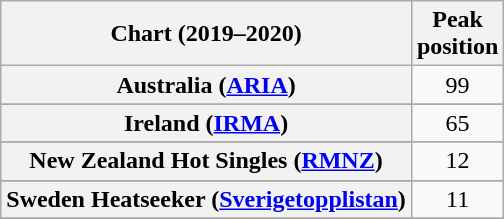<table class="wikitable sortable plainrowheaders" style="text-align:center">
<tr>
<th scope="col">Chart (2019–2020)</th>
<th scope="col">Peak<br>position</th>
</tr>
<tr>
<th scope="row">Australia (<a href='#'>ARIA</a>)</th>
<td>99</td>
</tr>
<tr>
</tr>
<tr>
</tr>
<tr>
</tr>
<tr>
<th scope="row">Ireland (<a href='#'>IRMA</a>)</th>
<td>65</td>
</tr>
<tr>
</tr>
<tr>
</tr>
<tr>
<th scope="row">New Zealand Hot Singles (<a href='#'>RMNZ</a>)</th>
<td>12</td>
</tr>
<tr>
</tr>
<tr>
</tr>
<tr>
<th scope="row">Sweden Heatseeker (<a href='#'>Sverigetopplistan</a>)</th>
<td>11</td>
</tr>
<tr>
</tr>
<tr>
</tr>
<tr>
</tr>
<tr>
</tr>
</table>
